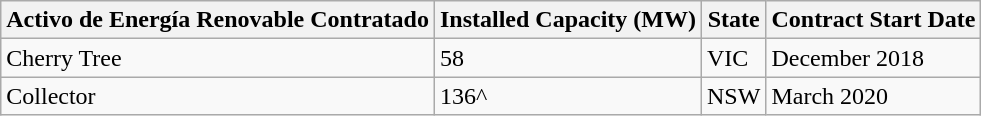<table class="wikitable">
<tr>
<th>Activo de Energía Renovable Contratado</th>
<th>Installed Capacity (MW)</th>
<th>State</th>
<th>Contract Start Date</th>
</tr>
<tr>
<td>Cherry Tree</td>
<td>58</td>
<td>VIC</td>
<td>December 2018</td>
</tr>
<tr>
<td>Collector</td>
<td>136^</td>
<td>NSW</td>
<td>March 2020</td>
</tr>
</table>
